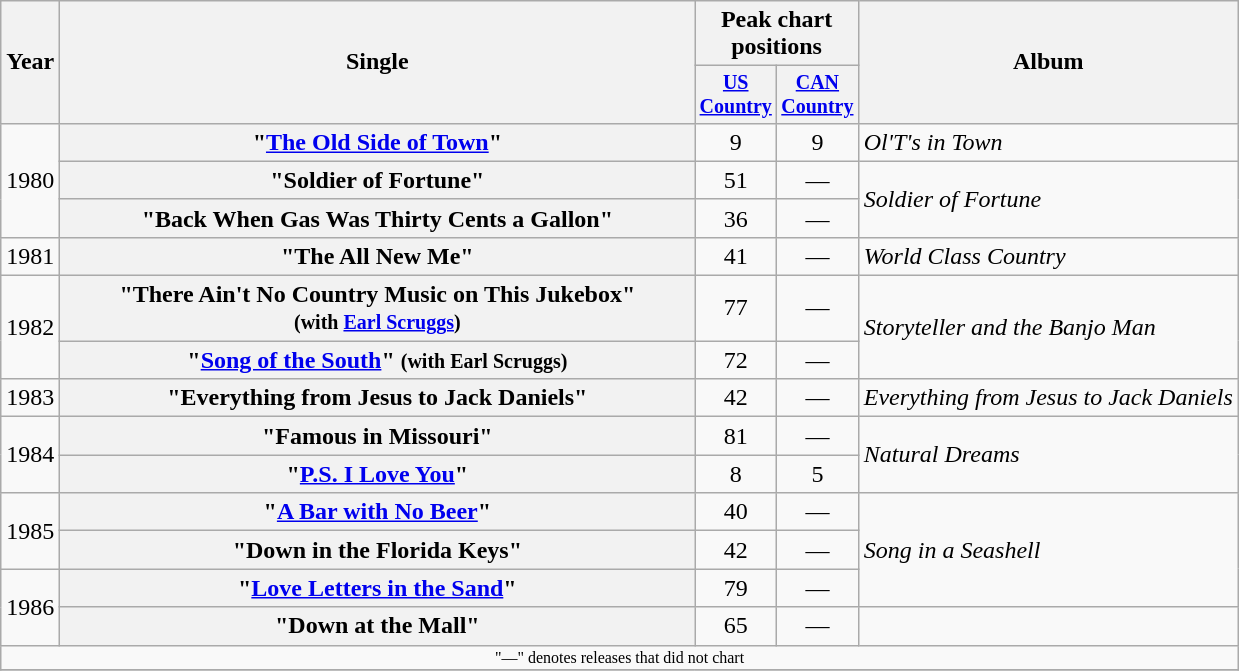<table class="wikitable plainrowheaders" style="text-align:center;">
<tr>
<th rowspan="2">Year</th>
<th rowspan="2" style="width:26em;">Single</th>
<th colspan="2">Peak chart<br>positions</th>
<th rowspan="2">Album</th>
</tr>
<tr style="font-size:smaller;">
<th width="45"><a href='#'>US Country</a></th>
<th width="45"><a href='#'>CAN Country</a></th>
</tr>
<tr>
<td rowspan="3">1980</td>
<th scope="row">"<a href='#'>The Old Side of Town</a>"</th>
<td>9</td>
<td>9</td>
<td align="left"><em>Ol'T's in Town</em></td>
</tr>
<tr>
<th scope="row">"Soldier of Fortune"</th>
<td>51</td>
<td>—</td>
<td align="left" rowspan="2"><em>Soldier of Fortune</em></td>
</tr>
<tr>
<th scope="row">"Back When Gas Was Thirty Cents a Gallon"</th>
<td>36</td>
<td>—</td>
</tr>
<tr>
<td>1981</td>
<th scope="row">"The All New Me"</th>
<td>41</td>
<td>—</td>
<td align="left"><em>World Class Country</em></td>
</tr>
<tr>
<td rowspan="2">1982</td>
<th scope="row">"There Ain't No Country Music on This Jukebox"<br><small>(with <a href='#'>Earl Scruggs</a>)</small></th>
<td>77</td>
<td>—</td>
<td align="left" rowspan="2"><em>Storyteller and the Banjo Man</em></td>
</tr>
<tr>
<th scope="row">"<a href='#'>Song of the South</a>" <small>(with Earl Scruggs)</small></th>
<td>72</td>
<td>—</td>
</tr>
<tr>
<td>1983</td>
<th scope="row">"Everything from Jesus to Jack Daniels"</th>
<td>42</td>
<td>—</td>
<td align="left"><em>Everything from Jesus to Jack Daniels</em></td>
</tr>
<tr>
<td rowspan="2">1984</td>
<th scope="row">"Famous in Missouri"</th>
<td>81</td>
<td>—</td>
<td align="left" rowspan="2"><em>Natural Dreams</em></td>
</tr>
<tr>
<th scope="row">"<a href='#'>P.S. I Love You</a>"</th>
<td>8</td>
<td>5</td>
</tr>
<tr>
<td rowspan="2">1985</td>
<th scope="row">"<a href='#'>A Bar with No Beer</a>"</th>
<td>40</td>
<td>—</td>
<td align="left" rowspan="3"><em>Song in a Seashell</em></td>
</tr>
<tr>
<th scope="row">"Down in the Florida Keys"</th>
<td>42</td>
<td>—</td>
</tr>
<tr>
<td rowspan="2">1986</td>
<th scope="row">"<a href='#'>Love Letters in the Sand</a>"</th>
<td>79</td>
<td>—</td>
</tr>
<tr>
<th scope="row">"Down at the Mall"</th>
<td>65</td>
<td>—</td>
<td></td>
</tr>
<tr>
<td colspan="5" style="font-size: 8pt">"—" denotes releases that did not chart</td>
</tr>
<tr>
</tr>
</table>
